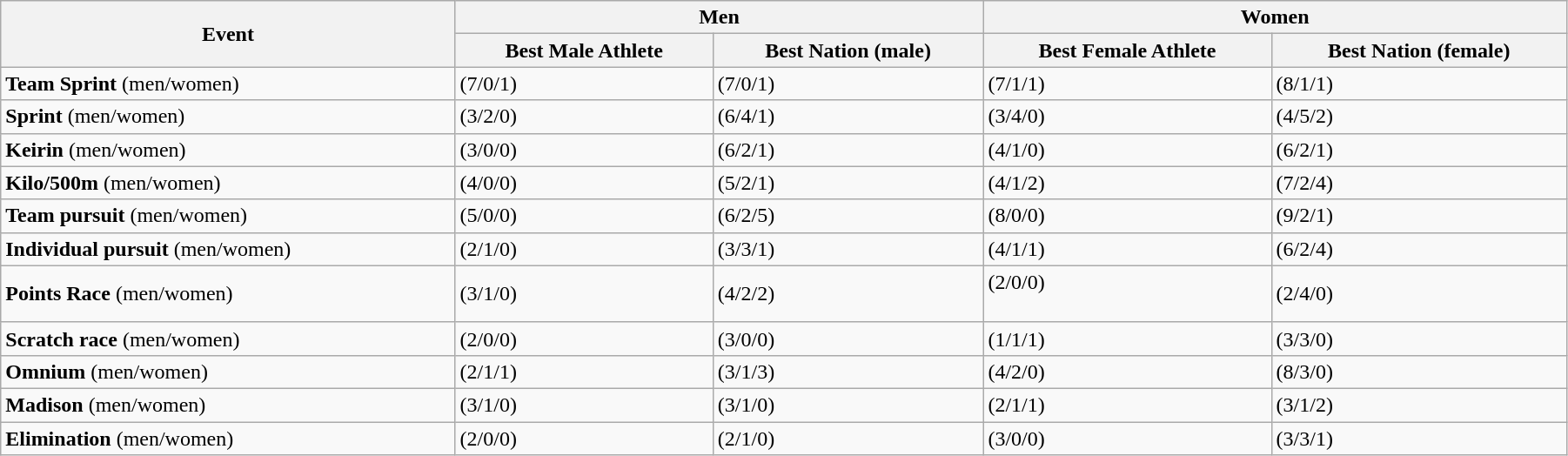<table class="wikitable sortable" width=95%>
<tr>
<th rowspan="2">Event</th>
<th colspan="2">Men</th>
<th colspan="2">Women</th>
</tr>
<tr>
<th>Best Male Athlete</th>
<th>Best Nation (male)</th>
<th>Best Female Athlete</th>
<th>Best Nation (female)</th>
</tr>
<tr>
<td><strong>Team Sprint</strong> (men/women)</td>
<td> (7/0/1)</td>
<td> (7/0/1)</td>
<td> (7/1/1)<br></td>
<td> (8/1/1)</td>
</tr>
<tr>
<td><strong>Sprint</strong> (men/women)</td>
<td> (3/2/0)</td>
<td> (6/4/1)</td>
<td> (3/4/0)</td>
<td> (4/5/2)</td>
</tr>
<tr>
<td><strong>Keirin</strong> (men/women)</td>
<td> (3/0/0)<br></td>
<td> (6/2/1)</td>
<td> (4/1/0)</td>
<td> (6/2/1)</td>
</tr>
<tr>
<td><strong>Kilo/500m</strong> (men/women)</td>
<td> (4/0/0)</td>
<td> (5/2/1)</td>
<td> (4/1/2)</td>
<td> (7/2/4)</td>
</tr>
<tr>
<td><strong>Team pursuit</strong> (men/women)</td>
<td> (5/0/0)</td>
<td> (6/2/5)</td>
<td> (8/0/0)</td>
<td> (9/2/1)</td>
</tr>
<tr>
<td><strong>Individual pursuit</strong> (men/women)</td>
<td> (2/1/0)</td>
<td> (3/3/1)</td>
<td> (4/1/1)</td>
<td> (6/2/4)</td>
</tr>
<tr>
<td><strong>Points Race</strong> (men/women)</td>
<td> (3/1/0)</td>
<td> (4/2/2)</td>
<td> (2/0/0)<br><br></td>
<td> (2/4/0)</td>
</tr>
<tr>
<td><strong>Scratch race</strong> (men/women)</td>
<td> (2/0/0)</td>
<td> (3/0/0)</td>
<td> (1/1/1)</td>
<td> (3/3/0)</td>
</tr>
<tr>
<td><strong>Omnium</strong> (men/women)</td>
<td> (2/1/1)</td>
<td> (3/1/3)</td>
<td> (4/2/0)</td>
<td> (8/3/0)</td>
</tr>
<tr>
<td><strong>Madison</strong> (men/women)</td>
<td> (3/1/0)</td>
<td> (3/1/0)</td>
<td> (2/1/1)<br></td>
<td> (3/1/2)</td>
</tr>
<tr>
<td><strong>Elimination</strong> (men/women)</td>
<td> (2/0/0)<br></td>
<td> (2/1/0)</td>
<td> (3/0/0)<br></td>
<td> (3/3/1)</td>
</tr>
</table>
